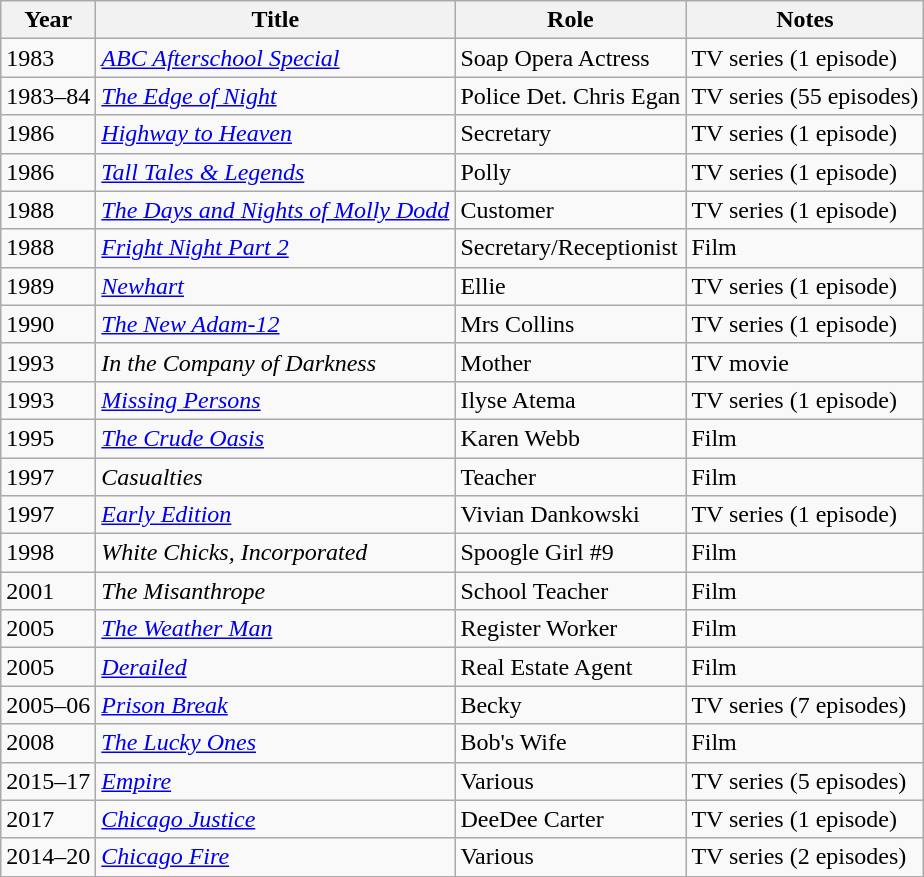<table class="wikitable">
<tr>
<th>Year</th>
<th>Title</th>
<th>Role</th>
<th>Notes</th>
</tr>
<tr>
<td>1983</td>
<td><em><a href='#'>ABC Afterschool Special</a></em></td>
<td>Soap Opera Actress</td>
<td>TV series (1 episode)</td>
</tr>
<tr>
<td>1983–84</td>
<td><em><a href='#'>The Edge of Night</a></em></td>
<td>Police Det. Chris Egan</td>
<td>TV series (55 episodes)</td>
</tr>
<tr>
<td>1986</td>
<td><em><a href='#'>Highway to Heaven</a></em></td>
<td>Secretary</td>
<td>TV series (1 episode)</td>
</tr>
<tr>
<td>1986</td>
<td><em><a href='#'>Tall Tales & Legends</a></em></td>
<td>Polly</td>
<td>TV series (1 episode)</td>
</tr>
<tr>
<td>1988</td>
<td><em><a href='#'>The Days and Nights of Molly Dodd</a></em></td>
<td>Customer</td>
<td>TV series (1 episode)</td>
</tr>
<tr>
<td>1988</td>
<td><em><a href='#'>Fright Night Part 2</a></em></td>
<td>Secretary/Receptionist</td>
<td>Film</td>
</tr>
<tr>
<td>1989</td>
<td><em><a href='#'>Newhart</a></em></td>
<td>Ellie</td>
<td>TV series (1 episode)</td>
</tr>
<tr>
<td>1990</td>
<td><em><a href='#'>The New Adam-12</a></em></td>
<td>Mrs Collins</td>
<td>TV series (1 episode)</td>
</tr>
<tr>
<td>1993</td>
<td><em>In the Company of Darkness</em></td>
<td>Mother</td>
<td>TV movie</td>
</tr>
<tr>
<td>1993</td>
<td><em><a href='#'>Missing Persons</a></em></td>
<td>Ilyse Atema</td>
<td>TV series (1 episode)</td>
</tr>
<tr>
<td>1995</td>
<td><em><a href='#'>The Crude Oasis</a></em></td>
<td>Karen Webb</td>
<td>Film</td>
</tr>
<tr>
<td>1997</td>
<td><em>Casualties</em></td>
<td>Teacher</td>
<td>Film</td>
</tr>
<tr>
<td>1997</td>
<td><em><a href='#'>Early Edition</a></em></td>
<td>Vivian Dankowski</td>
<td>TV series (1 episode)</td>
</tr>
<tr>
<td>1998</td>
<td><em>White Chicks, Incorporated</em></td>
<td>Spoogle Girl #9</td>
<td>Film</td>
</tr>
<tr>
<td>2001</td>
<td><em>The Misanthrope</em></td>
<td>School Teacher</td>
<td>Film</td>
</tr>
<tr>
<td>2005</td>
<td><em><a href='#'>The Weather Man</a></em></td>
<td>Register Worker</td>
<td>Film</td>
</tr>
<tr>
<td>2005</td>
<td><em><a href='#'>Derailed</a></em></td>
<td>Real Estate Agent</td>
<td>Film</td>
</tr>
<tr>
<td>2005–06</td>
<td><em><a href='#'>Prison Break</a></em></td>
<td>Becky</td>
<td>TV series (7 episodes)</td>
</tr>
<tr>
<td>2008</td>
<td><em><a href='#'>The Lucky Ones</a></em></td>
<td>Bob's Wife</td>
<td>Film</td>
</tr>
<tr>
<td>2015–17</td>
<td><em><a href='#'>Empire</a></em></td>
<td>Various</td>
<td>TV series (5 episodes)</td>
</tr>
<tr>
<td>2017</td>
<td><em><a href='#'>Chicago Justice</a></em></td>
<td>DeeDee Carter</td>
<td>TV series (1 episode)</td>
</tr>
<tr>
<td>2014–20</td>
<td><em><a href='#'>Chicago Fire</a></em></td>
<td>Various</td>
<td>TV series (2 episodes)</td>
</tr>
</table>
